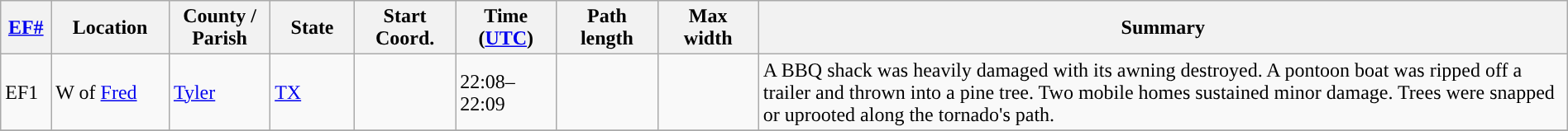<table class="wikitable sortable" style="width:100%;">
<tr>
<th scope="col"  style="width:3%; text-align:center;"><a href='#'>EF#</a></th>
<th scope="col"  style="width:7%; text-align:center;" class="unsortable">Location</th>
<th scope="col"  style="width:6%; text-align:center;" class="unsortable">County / Parish</th>
<th scope="col"  style="width:5%; text-align:center;">State</th>
<th scope="col"  style="width:6%; text-align:center;">Start Coord.</th>
<th scope="col"  style="width:6%; text-align:center;">Time (<a href='#'>UTC</a>)</th>
<th scope="col"  style="width:6%; text-align:center;">Path length</th>
<th scope="col"  style="width:6%; text-align:center;">Max width</th>
<th scope="col" class="unsortable" style="width:48%; text-align:center;">Summary</th>
</tr>
<tr>
<td>EF1</td>
<td>W of <a href='#'>Fred</a></td>
<td><a href='#'>Tyler</a></td>
<td><a href='#'>TX</a></td>
<td></td>
<td>22:08–22:09</td>
<td></td>
<td></td>
<td>A BBQ shack was heavily damaged with its awning destroyed. A pontoon boat was ripped off a trailer and thrown  into a pine tree. Two mobile homes sustained minor damage. Trees were snapped or uprooted along the tornado's path.</td>
</tr>
<tr>
</tr>
</table>
